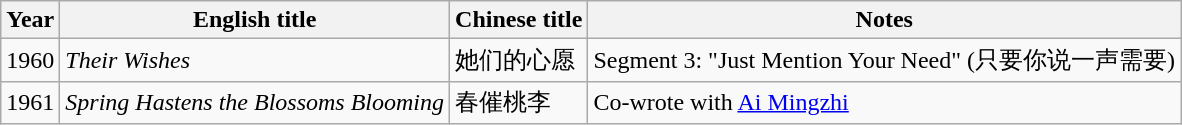<table class="wikitable sortable">
<tr>
<th>Year</th>
<th>English title</th>
<th>Chinese title</th>
<th class="unsortable">Notes</th>
</tr>
<tr>
<td>1960</td>
<td><em>Their Wishes</em></td>
<td>她们的心愿</td>
<td>Segment 3: "Just Mention Your Need" (只要你说一声需要)</td>
</tr>
<tr>
<td>1961</td>
<td><em>Spring Hastens the Blossoms Blooming</em></td>
<td>春催桃李</td>
<td>Co-wrote with <a href='#'>Ai Mingzhi</a></td>
</tr>
</table>
